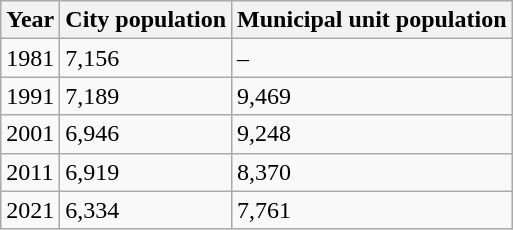<table class=wikitable>
<tr>
<th>Year</th>
<th>City population</th>
<th>Municipal unit population</th>
</tr>
<tr>
<td>1981</td>
<td>7,156</td>
<td>–</td>
</tr>
<tr>
<td>1991</td>
<td>7,189</td>
<td>9,469</td>
</tr>
<tr>
<td>2001</td>
<td>6,946</td>
<td>9,248</td>
</tr>
<tr>
<td>2011</td>
<td>6,919</td>
<td>8,370</td>
</tr>
<tr>
<td>2021</td>
<td>6,334</td>
<td>7,761</td>
</tr>
</table>
